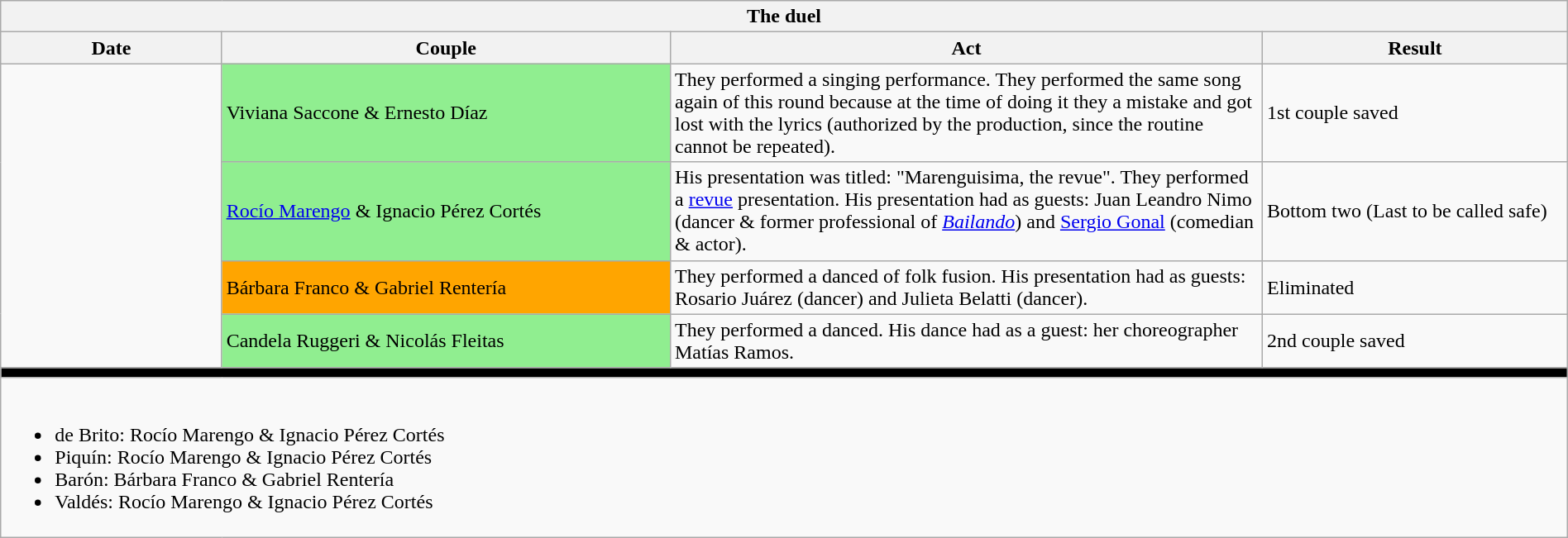<table class="wikitable collapsible collapsed" style="text-align: align; width: 100%;">
<tr>
<th colspan="11" style="with: 100%;" align="center">The duel</th>
</tr>
<tr>
<th width=85>Date</th>
<th width=180>Couple</th>
<th width=240>Act</th>
<th width=120>Result</th>
</tr>
<tr>
<td rowspan="4"></td>
<td bgcolor="lightgreen">Viviana Saccone & Ernesto Díaz</td>
<td>They performed a singing performance. They performed the same song again of this round because at the time of doing it they a mistake and got lost with the lyrics (authorized by the production, since the routine cannot be repeated).<br></td>
<td>1st couple saved</td>
</tr>
<tr>
<td bgcolor="lightgreen"><a href='#'>Rocío Marengo</a> & Ignacio Pérez Cortés</td>
<td>His presentation was titled: "Marenguisima, the revue". They performed a <a href='#'>revue</a> presentation. His presentation had as guests: Juan Leandro Nimo (dancer & former professional of <em><a href='#'>Bailando</a></em>) and <a href='#'>Sergio Gonal</a> (comedian & actor).<br></td>
<td>Bottom two (Last to be called safe)</td>
</tr>
<tr>
<td bgcolor="orange">Bárbara Franco & Gabriel Rentería</td>
<td>They performed a danced of folk fusion. His presentation had as guests: Rosario Juárez (dancer) and Julieta Belatti (dancer).</td>
<td>Eliminated</td>
</tr>
<tr>
<td bgcolor="lightgreen">Candela Ruggeri & Nicolás Fleitas</td>
<td>They performed a danced. His dance had as a guest: her choreographer Matías Ramos.<br></td>
<td>2nd couple saved</td>
</tr>
<tr>
<th style="background:black" colspan="4"></th>
</tr>
<tr>
<td colspan="4"><br><ul><li>de Brito: Rocío Marengo & Ignacio Pérez Cortés</li><li>Piquín: Rocío Marengo & Ignacio Pérez Cortés</li><li>Barón: Bárbara Franco & Gabriel Rentería</li><li>Valdés: Rocío Marengo & Ignacio Pérez Cortés</li></ul></td>
</tr>
</table>
